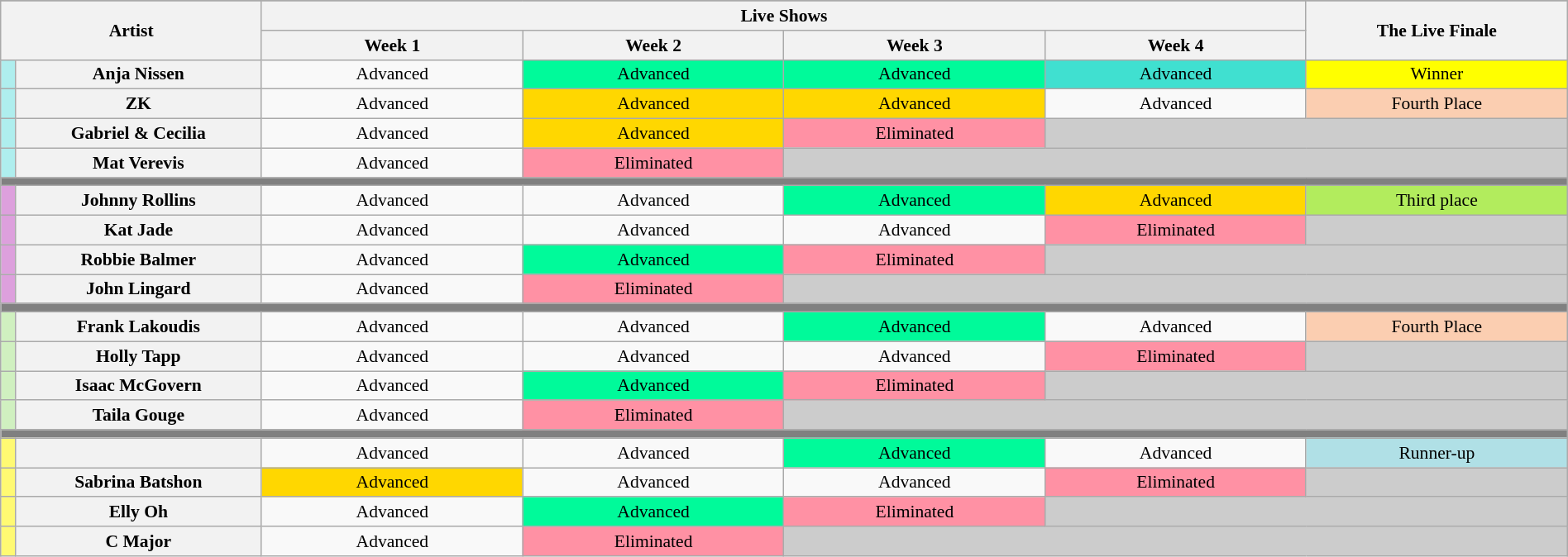<table class="wikitable"  style="font-size:90%; text-align:center; width:100%;">
<tr>
</tr>
<tr>
<th rowspan="2" colspan="2" width="15%">Artist</th>
<th colspan="4" width="60%">Live Shows</th>
<th rowspan="2" width="15%">The Live Finale</th>
</tr>
<tr>
<th Width="15%">Week 1</th>
<th width="15%">Week 2</th>
<th width="15%">Week 3</th>
<th width="15%">Week 4</th>
</tr>
<tr>
<th style="background:#afeeee;"></th>
<th>Anja Nissen</th>
<td>Advanced</td>
<td style="background:#00FA9A;">Advanced</td>
<td style="background:#00FA9A;">Advanced</td>
<td style="background:turquoise;">Advanced</td>
<td style="background:yellow;">Winner</td>
</tr>
<tr>
<th style="background:#afeeee;"></th>
<th>ZK</th>
<td>Advanced</td>
<td style="background:gold;">Advanced </td>
<td style="background:gold;">Advanced </td>
<td>Advanced</td>
<td style="background:#FBCEB1;">Fourth Place</td>
</tr>
<tr>
<th style="background:#afeeee;"></th>
<th>Gabriel & Cecilia</th>
<td>Advanced</td>
<td style="background:gold;">Advanced </td>
<td style="background:#FF91A4;">Eliminated</td>
<td colspan="3" style="background:#ccc;"></td>
</tr>
<tr>
<th style="background:#afeeee;"></th>
<th>Mat Verevis</th>
<td>Advanced</td>
<td style="background:#FF91A4;">Eliminated</td>
<td colspan="4" style="background:#ccc;"></td>
</tr>
<tr>
<th colspan="8" style="background:gray;"></th>
</tr>
<tr>
<th style="background:#dda0dd;"></th>
<th>Johnny Rollins</th>
<td>Advanced</td>
<td>Advanced</td>
<td style="background:#00fa9a;">Advanced </td>
<td style="background:gold;">Advanced </td>
<td style="background:#B2EC5D;">Third place</td>
</tr>
<tr>
<th style="background:#dda0dd;"></th>
<th>Kat Jade</th>
<td>Advanced</td>
<td>Advanced</td>
<td>Advanced</td>
<td style="background:#FF91A4;">Eliminated</td>
<td colspan="2" style="background:#ccc;"></td>
</tr>
<tr>
<th style="background:#dda0dd;"></th>
<th>Robbie Balmer</th>
<td>Advanced</td>
<td style="background:#00FA9A;">Advanced</td>
<td style="background:#FF91A4;">Eliminated</td>
<td colspan="3" style="background:#ccc;"></td>
</tr>
<tr>
<th style="background:#dda0dd;"></th>
<th>John Lingard</th>
<td>Advanced</td>
<td style="background:#FF91A4;">Eliminated</td>
<td colspan="5" style="background:#ccc;"></td>
</tr>
<tr>
<th colspan="8" style="background:gray;"></th>
</tr>
<tr>
<th style="background:#d0f0c0;"></th>
<th>Frank Lakoudis</th>
<td>Advanced</td>
<td>Advanced</td>
<td style="background:#00FA9A;">Advanced</td>
<td>Advanced</td>
<td style="background:#FBCEB1;">Fourth Place</td>
</tr>
<tr>
<th style="background:#d0f0c0;"></th>
<th>Holly Tapp</th>
<td>Advanced</td>
<td>Advanced</td>
<td>Advanced</td>
<td style="background:#FF91A4;">Eliminated</td>
<td colspan="2" style="background:#ccc;"></td>
</tr>
<tr>
<th style="background:#d0f0c0;"></th>
<th>Isaac McGovern</th>
<td>Advanced</td>
<td style="background:#00FA9A;">Advanced</td>
<td style="background:#FF91A4;">Eliminated</td>
<td colspan="4" style="background:#ccc;"></td>
</tr>
<tr>
<th style="background:#d0f0c0;"></th>
<th>Taila Gouge</th>
<td>Advanced</td>
<td style="background:#FF91A4;">Eliminated</td>
<td colspan="5" style="background:#ccc;"></td>
</tr>
<tr>
<th colspan="8" style="background:gray;"></th>
</tr>
<tr>
<th style="background:#fffa73;"></th>
<th></th>
<td>Advanced</td>
<td>Advanced</td>
<td style="background:#00FA9A;">Advanced</td>
<td>Advanced</td>
<td style="background:#B0E0E6;">Runner-up</td>
</tr>
<tr>
<th style="background:#fffa73;"></th>
<th>Sabrina Batshon</th>
<td style="background:gold;">Advanced </td>
<td>Advanced</td>
<td>Advanced</td>
<td style="background:#FF91A4;">Eliminated</td>
<td colspan="3" style="background:#ccc;"></td>
</tr>
<tr>
<th style="background:#fffa73;"></th>
<th>Elly Oh</th>
<td>Advanced</td>
<td style="background:#00FA9A;">Advanced</td>
<td style="background:#FF91A4;">Eliminated</td>
<td colspan="4" style="background:#ccc;"></td>
</tr>
<tr>
<th style="background:#fffa73;"></th>
<th>C Major</th>
<td>Advanced</td>
<td style="background:#FF91A4;">Eliminated</td>
<td colspan="5" style="background:#ccc;"></td>
</tr>
</table>
